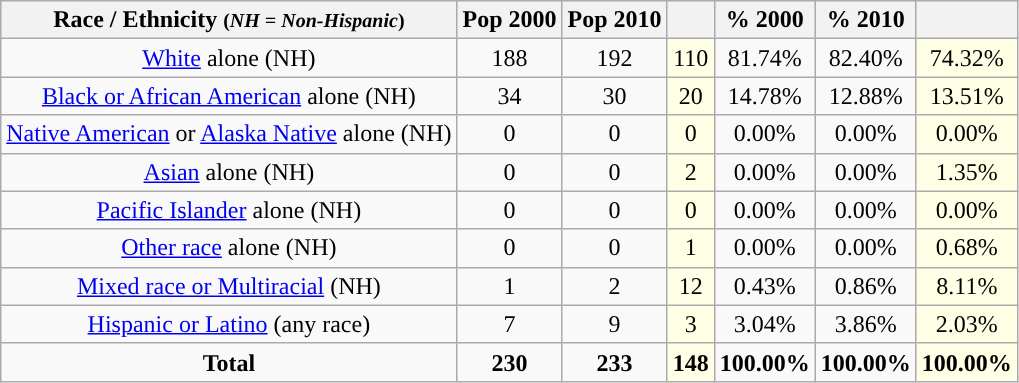<table class="wikitable" style="text-align:center;">
<tr>
<th>Race / Ethnicity <small>(<em>NH = Non-Hispanic</em>)</small></th>
<th>Pop 2000</th>
<th>Pop 2010</th>
<th></th>
<th>% 2000</th>
<th>% 2010</th>
<th></th>
</tr>
<tr>
<td><a href='#'>White</a> alone (NH)</td>
<td>188</td>
<td>192</td>
<td style='background: #ffffe6;'>110</td>
<td>81.74%</td>
<td>82.40%</td>
<td style='background: #ffffe6;'>74.32%</td>
</tr>
<tr>
<td><a href='#'>Black or African American</a> alone (NH)</td>
<td>34</td>
<td>30</td>
<td style='background: #ffffe6;'>20</td>
<td>14.78%</td>
<td>12.88%</td>
<td style='background: #ffffe6;'>13.51%</td>
</tr>
<tr>
<td><a href='#'>Native American</a> or <a href='#'>Alaska Native</a> alone (NH)</td>
<td>0</td>
<td>0</td>
<td style='background: #ffffe6;'>0</td>
<td>0.00%</td>
<td>0.00%</td>
<td style='background: #ffffe6;'>0.00%</td>
</tr>
<tr>
<td><a href='#'>Asian</a> alone (NH)</td>
<td>0</td>
<td>0</td>
<td style='background: #ffffe6;'>2</td>
<td>0.00%</td>
<td>0.00%</td>
<td style='background: #ffffe6;'>1.35%</td>
</tr>
<tr>
<td><a href='#'>Pacific Islander</a> alone (NH)</td>
<td>0</td>
<td>0</td>
<td style='background: #ffffe6;'>0</td>
<td>0.00%</td>
<td>0.00%</td>
<td style='background: #ffffe6;'>0.00%</td>
</tr>
<tr>
<td><a href='#'>Other race</a> alone (NH)</td>
<td>0</td>
<td>0</td>
<td style='background: #ffffe6;'>1</td>
<td>0.00%</td>
<td>0.00%</td>
<td style='background: #ffffe6;'>0.68%</td>
</tr>
<tr>
<td><a href='#'>Mixed race or Multiracial</a> (NH)</td>
<td>1</td>
<td>2</td>
<td style='background: #ffffe6;'>12</td>
<td>0.43%</td>
<td>0.86%</td>
<td style='background: #ffffe6;'>8.11%</td>
</tr>
<tr>
<td><a href='#'>Hispanic or Latino</a> (any race)</td>
<td>7</td>
<td>9</td>
<td style='background: #ffffe6;'>3</td>
<td>3.04%</td>
<td>3.86%</td>
<td style='background: #ffffe6;'>2.03%</td>
</tr>
<tr>
<td><strong>Total</strong></td>
<td><strong>230</strong></td>
<td><strong>233</strong></td>
<td style='background: #ffffe6;'><strong>148</strong></td>
<td><strong>100.00%</strong></td>
<td><strong>100.00%</strong></td>
<td style='background: #ffffe6;'><strong>100.00%</strong></td>
</tr>
</table>
